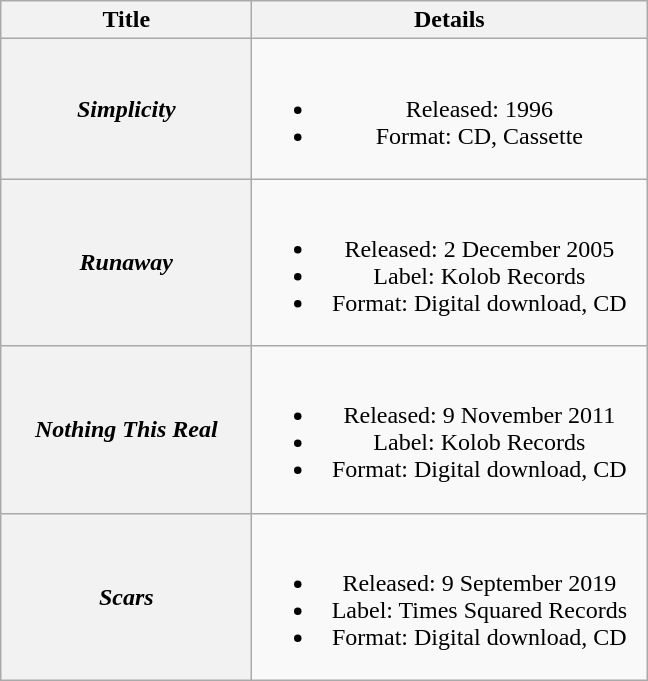<table class="wikitable plainrowheaders" style="text-align:center;">
<tr>
<th scope="col" style="width:10em;">Title</th>
<th scope="col" style="width:16em;">Details</th>
</tr>
<tr>
<th scope="row"><em>Simplicity</em></th>
<td><br><ul><li>Released: 1996</li><li>Format: CD, Cassette</li></ul></td>
</tr>
<tr>
<th scope="row"><em>Runaway</em></th>
<td><br><ul><li>Released: 2 December 2005</li><li>Label: Kolob Records</li><li>Format: Digital download, CD</li></ul></td>
</tr>
<tr>
<th scope="row"><em>Nothing This Real</em></th>
<td><br><ul><li>Released: 9 November 2011</li><li>Label: Kolob Records</li><li>Format: Digital download, CD</li></ul></td>
</tr>
<tr>
<th scope="row"><em>Scars</em></th>
<td><br><ul><li>Released: 9 September 2019</li><li>Label: Times Squared Records</li><li>Format: Digital download, CD</li></ul></td>
</tr>
</table>
